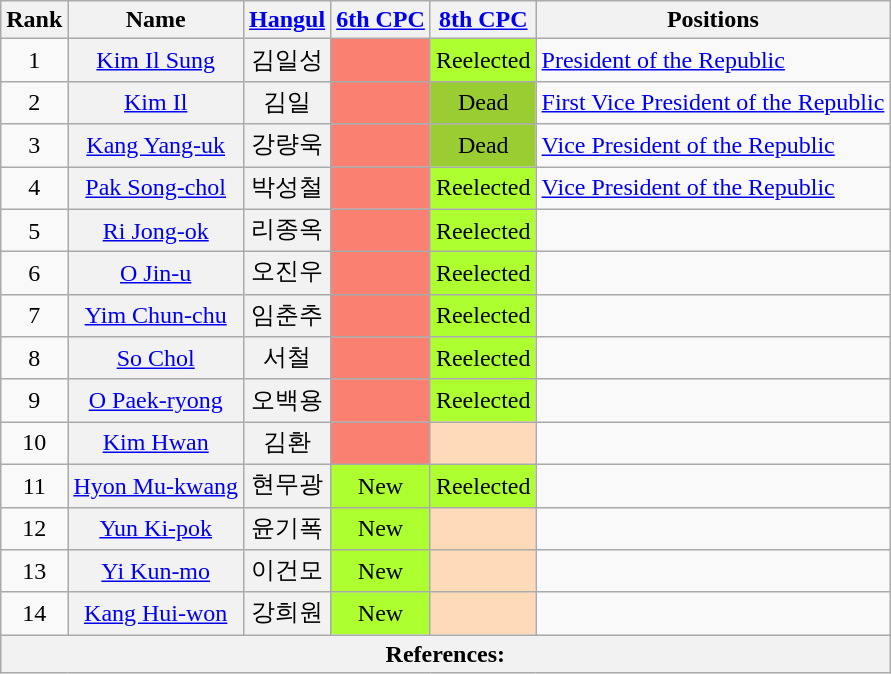<table class="wikitable sortable">
<tr>
<th>Rank</th>
<th>Name</th>
<th class="unsortable"><a href='#'>Hangul</a></th>
<th><a href='#'>6th CPC</a></th>
<th><a href='#'>8th CPC</a></th>
<th>Positions</th>
</tr>
<tr>
<td align="center">1</td>
<th align="center" scope="row" style="font-weight:normal;"><a href='#'>Kim Il Sung</a></th>
<th align="center" scope="row" style="font-weight:normal;">김일성</th>
<td style="background: Salmon" align="center"></td>
<td align="center" style="background: GreenYellow">Reelected</td>
<td><a href='#'>President of the Republic</a></td>
</tr>
<tr>
<td align="center">2</td>
<th align="center" scope="row" style="font-weight:normal;"><a href='#'>Kim Il</a></th>
<th align="center" scope="row" style="font-weight:normal;">김일</th>
<td style="background: Salmon" align="center"></td>
<td data-sort-value="1" align="center" style="background: YellowGreen">Dead</td>
<td><a href='#'>First Vice President of the Republic</a></td>
</tr>
<tr>
<td align="center">3</td>
<th align="center" scope="row" style="font-weight:normal;"><a href='#'>Kang Yang-uk</a></th>
<th align="center" scope="row" style="font-weight:normal;">강량욱</th>
<td style="background: Salmon" align="center"></td>
<td data-sort-value="1" align="center" style="background: YellowGreen">Dead</td>
<td><a href='#'>Vice President of the Republic</a></td>
</tr>
<tr>
<td align="center">4</td>
<th align="center" scope="row" style="font-weight:normal;"><a href='#'>Pak Song-chol</a></th>
<th align="center" scope="row" style="font-weight:normal;">박성철</th>
<td style="background: Salmon" align="center"></td>
<td align="center" style="background: GreenYellow">Reelected</td>
<td><a href='#'>Vice President of the Republic</a></td>
</tr>
<tr>
<td align="center">5</td>
<th align="center" scope="row" style="font-weight:normal;"><a href='#'>Ri Jong-ok</a></th>
<th align="center" scope="row" style="font-weight:normal;">리종옥</th>
<td style="background: Salmon" align="center"></td>
<td align="center" style="background: GreenYellow">Reelected</td>
<td></td>
</tr>
<tr>
<td align="center">6</td>
<th align="center" scope="row" style="font-weight:normal;"><a href='#'>O Jin-u</a></th>
<th align="center" scope="row" style="font-weight:normal;">오진우</th>
<td style="background: Salmon" align="center"></td>
<td align="center" style="background: GreenYellow">Reelected</td>
<td></td>
</tr>
<tr>
<td align="center">7</td>
<th align="center" scope="row" style="font-weight:normal;"><a href='#'>Yim Chun-chu</a></th>
<th align="center" scope="row" style="font-weight:normal;">임춘추</th>
<td style="background: Salmon" align="center"></td>
<td align="center" style="background: GreenYellow">Reelected</td>
<td></td>
</tr>
<tr>
<td align="center">8</td>
<th align="center" scope="row" style="font-weight:normal;"><a href='#'>So Chol</a></th>
<th align="center" scope="row" style="font-weight:normal;">서철</th>
<td style="background: Salmon" align="center"></td>
<td align="center" style="background: GreenYellow">Reelected</td>
<td></td>
</tr>
<tr>
<td align="center">9</td>
<th align="center" scope="row" style="font-weight:normal;"><a href='#'>O Paek-ryong</a></th>
<th align="center" scope="row" style="font-weight:normal;">오백용</th>
<td style="background: Salmon" align="center"></td>
<td align="center" style="background: GreenYellow">Reelected</td>
<td></td>
</tr>
<tr>
<td align="center">10</td>
<th align="center" scope="row" style="font-weight:normal;"><a href='#'>Kim Hwan</a></th>
<th align="center" scope="row" style="font-weight:normal;">김환</th>
<td style="background: Salmon" align="center"></td>
<td style="background: PeachPuff" align="center"></td>
<td></td>
</tr>
<tr>
<td align="center">11</td>
<th align="center" scope="row" style="font-weight:normal;"><a href='#'>Hyon Mu-kwang</a></th>
<th align="center" scope="row" style="font-weight:normal;">현무광</th>
<td align="center" style="background: GreenYellow">New</td>
<td align="center" style="background: GreenYellow">Reelected</td>
<td></td>
</tr>
<tr>
<td align="center">12</td>
<th align="center" scope="row" style="font-weight:normal;"><a href='#'>Yun Ki-pok</a></th>
<th align="center" scope="row" style="font-weight:normal;">윤기폭</th>
<td align="center" style="background: GreenYellow">New</td>
<td style="background: PeachPuff" align="center"></td>
<td></td>
</tr>
<tr>
<td align="center">13</td>
<th align="center" scope="row" style="font-weight:normal;"><a href='#'>Yi Kun-mo</a></th>
<th align="center" scope="row" style="font-weight:normal;">이건모</th>
<td align="center" style="background: GreenYellow">New</td>
<td style="background: PeachPuff" align="center"></td>
<td></td>
</tr>
<tr>
<td align="center">14</td>
<th align="center" scope="row" style="font-weight:normal;"><a href='#'>Kang Hui-won</a></th>
<th align="center" scope="row" style="font-weight:normal;">강희원</th>
<td align="center" style="background: GreenYellow">New</td>
<td style="background: PeachPuff" align="center"></td>
<td></td>
</tr>
<tr>
<th colspan="8" unsortable><strong>References:</strong><br></th>
</tr>
</table>
